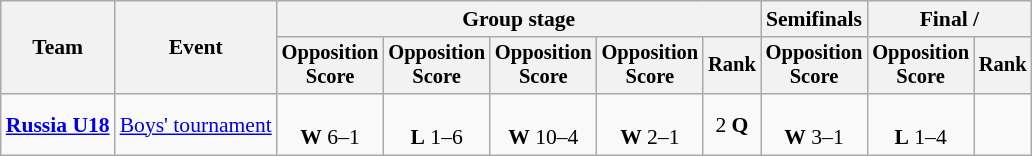<table class="wikitable" style="text-align:center;font-size:90%">
<tr>
<th rowspan=2>Team</th>
<th rowspan=2>Event</th>
<th colspan=5>Group stage</th>
<th>Semifinals</th>
<th colspan=2>Final / </th>
</tr>
<tr style="font-size:95%">
<th>Opposition<br>Score</th>
<th>Opposition<br>Score</th>
<th>Opposition<br>Score</th>
<th>Opposition<br>Score</th>
<th>Rank</th>
<th>Opposition<br>Score</th>
<th>Opposition<br>Score</th>
<th>Rank</th>
</tr>
<tr>
<td align=left><strong><a href='#'>Russia U18</a></strong></td>
<td align=left><a href='#'>Boys' tournament</a></td>
<td><br><strong>W</strong> 6–1</td>
<td><br><strong>L</strong> 1–6</td>
<td><br><strong>W</strong> 10–4</td>
<td><br><strong>W</strong> 2–1</td>
<td>2 <strong>Q</strong></td>
<td><br><strong>W</strong> 3–1</td>
<td><br><strong>L</strong> 1–4</td>
<td></td>
</tr>
</table>
